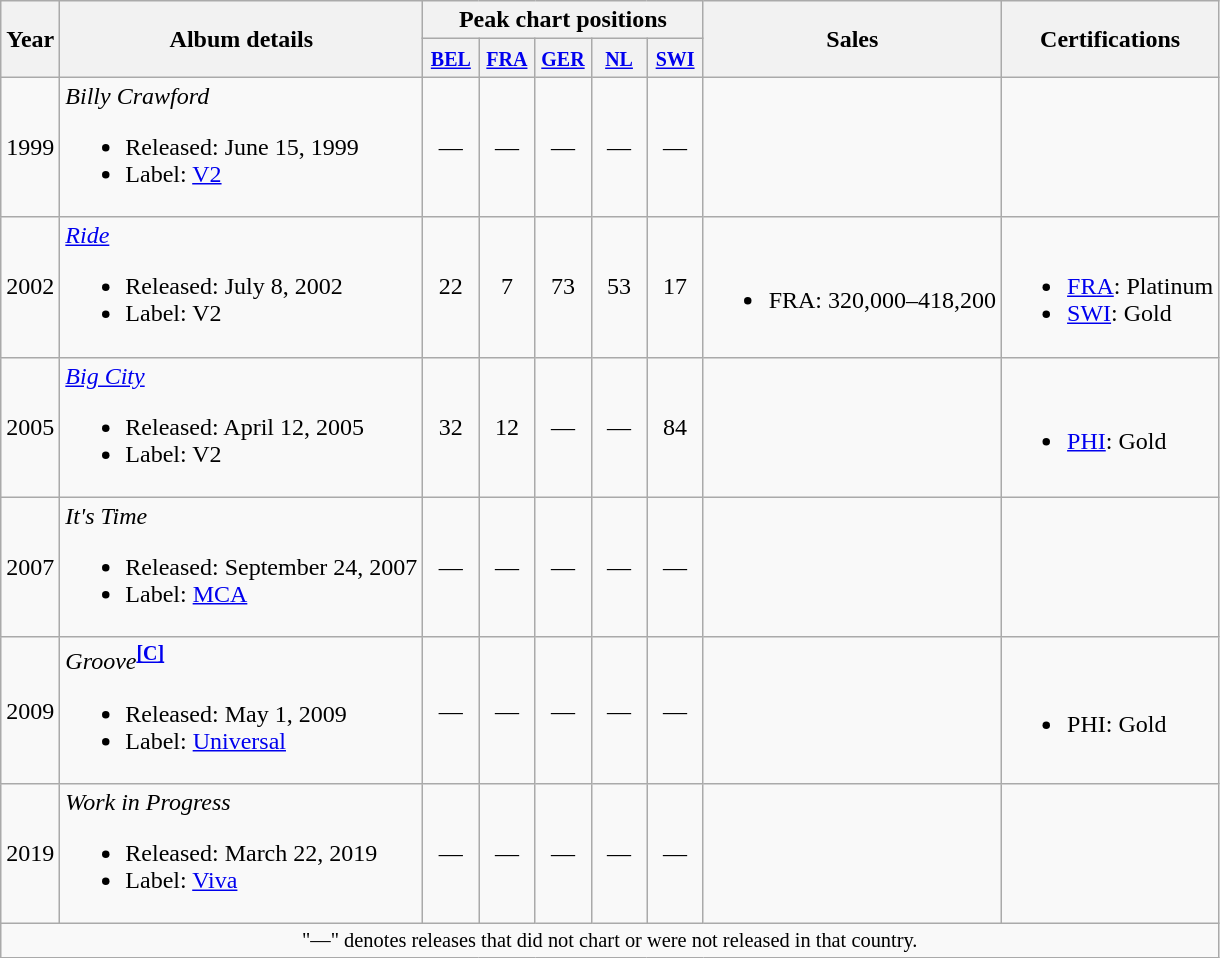<table class="wikitable">
<tr>
<th rowspan=2>Year</th>
<th rowspan=2>Album details</th>
<th colspan=5>Peak chart positions</th>
<th rowspan="2">Sales</th>
<th rowspan=2>Certifications</th>
</tr>
<tr>
<th width=30><small><a href='#'>BEL</a></small><br></th>
<th width=30><small><a href='#'>FRA</a></small><br></th>
<th width=30><small><a href='#'>GER</a></small><br></th>
<th width=30><small><a href='#'>NL</a></small><br></th>
<th width=30><small><a href='#'>SWI</a></small><br></th>
</tr>
<tr>
<td>1999</td>
<td><em>Billy Crawford</em><br><ul><li>Released: June 15, 1999</li><li>Label: <a href='#'>V2</a></li></ul></td>
<td align=center>—</td>
<td align=center>—</td>
<td align=center>—</td>
<td align=center>—</td>
<td align=center>—</td>
<td></td>
<td></td>
</tr>
<tr>
<td>2002</td>
<td><em><a href='#'>Ride</a></em><br><ul><li>Released: July 8, 2002</li><li>Label: V2</li></ul></td>
<td align=center>22</td>
<td align=center>7</td>
<td align=center>73</td>
<td align=center>53</td>
<td align=center>17</td>
<td><br><ul><li>FRA: 320,000–418,200</li></ul></td>
<td><br><ul><li><a href='#'>FRA</a>: Platinum</li><li><a href='#'>SWI</a>: Gold</li></ul></td>
</tr>
<tr>
<td>2005</td>
<td><em><a href='#'>Big City</a></em><br><ul><li>Released: April 12, 2005</li><li>Label: V2</li></ul></td>
<td align=center>32</td>
<td align=center>12</td>
<td align=center>—</td>
<td align=center>—</td>
<td align=center>84</td>
<td></td>
<td><br><ul><li><a href='#'>PHI</a>: Gold</li></ul></td>
</tr>
<tr>
<td>2007</td>
<td><em>It's Time</em><br><ul><li>Released: September 24, 2007</li><li>Label: <a href='#'>MCA</a></li></ul></td>
<td align=center>—</td>
<td align=center>—</td>
<td align=center>—</td>
<td align=center>—</td>
<td align=center>—</td>
<td></td>
<td></td>
</tr>
<tr>
<td>2009</td>
<td><em>Groove</em><sup><a href='#'><strong>[C]</strong></a></sup><br><ul><li>Released: May 1, 2009</li><li>Label: <a href='#'>Universal</a></li></ul></td>
<td align=center>—</td>
<td align=center>—</td>
<td align=center>—</td>
<td align=center>—</td>
<td align=center>—</td>
<td></td>
<td><br><ul><li>PHI: Gold</li></ul></td>
</tr>
<tr>
<td>2019</td>
<td><em>Work in Progress</em><br><ul><li>Released: March 22, 2019</li><li>Label: <a href='#'>Viva</a></li></ul></td>
<td align=center>—</td>
<td align=center>—</td>
<td align=center>—</td>
<td align=center>—</td>
<td align=center>—</td>
<td></td>
<td></td>
</tr>
<tr>
<td colspan="9" align="center" style="font-size:85%">"—" denotes releases that did not chart or were not released in that country.</td>
</tr>
</table>
